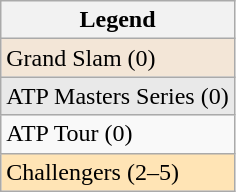<table class=wikitable>
<tr>
<th>Legend</th>
</tr>
<tr bgcolor=f3e6d7>
<td>Grand Slam (0)</td>
</tr>
<tr bgcolor=e9e9e9>
<td>ATP Masters Series (0)</td>
</tr>
<tr bgcolor=>
<td>ATP Tour (0)</td>
</tr>
<tr bgcolor=moccasin>
<td>Challengers (2–5)</td>
</tr>
</table>
